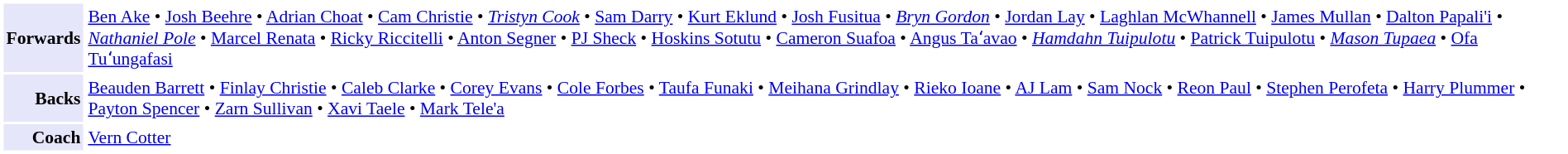<table cellpadding="2" style="border: 1px solid white; font-size:90%;">
<tr>
<td style="text-align:right" bgcolor="lavender"><strong>Forwards</strong></td>
<td style="text-align:left"><a href='#'>Ben Ake</a> • <a href='#'>Josh Beehre</a> • <a href='#'>Adrian Choat</a> • <a href='#'>Cam Christie</a> • <em><a href='#'>Tristyn Cook</a></em> • <a href='#'>Sam Darry</a> • <a href='#'>Kurt Eklund</a> • <a href='#'>Josh Fusitua</a> • <em><a href='#'>Bryn Gordon</a></em> • <a href='#'>Jordan Lay</a> • <a href='#'>Laghlan McWhannell</a> • <a href='#'>James Mullan</a> • <a href='#'>Dalton Papali'i</a> • <em><a href='#'>Nathaniel Pole</a></em> • <a href='#'>Marcel Renata</a> • <a href='#'>Ricky Riccitelli</a> • <a href='#'>Anton Segner</a> • <a href='#'>PJ Sheck</a> • <a href='#'>Hoskins Sotutu</a> • <a href='#'>Cameron Suafoa</a> • <a href='#'>Angus Taʻavao</a> • <em><a href='#'>Hamdahn Tuipulotu</a></em> • <a href='#'>Patrick Tuipulotu</a> • <em><a href='#'>Mason Tupaea</a></em> • <a href='#'>Ofa Tuʻungafasi</a></td>
</tr>
<tr>
<td style="text-align:right" bgcolor="lavender"><strong>Backs</strong></td>
<td style="text-align:left"><a href='#'>Beauden Barrett</a> • <a href='#'>Finlay Christie</a> • <a href='#'>Caleb Clarke</a> • <a href='#'>Corey Evans</a> • <a href='#'>Cole Forbes</a> • <a href='#'>Taufa Funaki</a> • <a href='#'>Meihana Grindlay</a> • <a href='#'>Rieko Ioane</a> • <a href='#'>AJ Lam</a> • <a href='#'>Sam Nock</a> • <a href='#'>Reon Paul</a> • <a href='#'>Stephen Perofeta</a> • <a href='#'>Harry Plummer</a> • <a href='#'>Payton Spencer</a> • <a href='#'>Zarn Sullivan</a> • <a href='#'>Xavi Taele</a> • <a href='#'>Mark Tele'a</a></td>
</tr>
<tr>
<td style="text-align:right" bgcolor="lavender"><strong>Coach</strong></td>
<td style="text-align:left"><a href='#'>Vern Cotter</a></td>
</tr>
</table>
